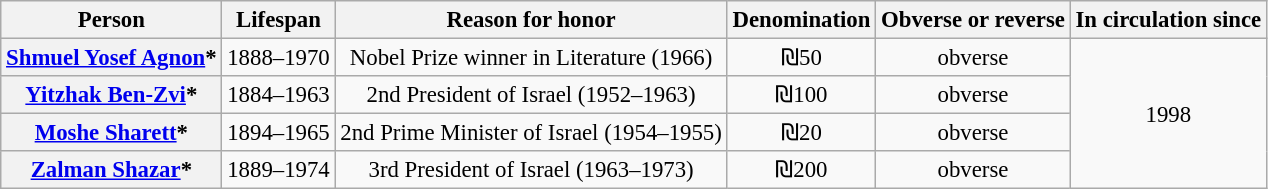<table class="wikitable" style="font-size: 95%; text-align:center;">
<tr>
<th>Person</th>
<th>Lifespan</th>
<th>Reason for honor</th>
<th>Denomination</th>
<th>Obverse or reverse</th>
<th>In circulation since</th>
</tr>
<tr>
<th><a href='#'>Shmuel Yosef Agnon</a>*</th>
<td>1888–1970</td>
<td>Nobel Prize winner in Literature (1966)</td>
<td>₪50</td>
<td>obverse</td>
<td rowspan="4">1998</td>
</tr>
<tr>
<th><a href='#'>Yitzhak Ben-Zvi</a>*</th>
<td>1884–1963</td>
<td>2nd President of Israel (1952–1963)</td>
<td>₪100</td>
<td>obverse</td>
</tr>
<tr>
<th><a href='#'>Moshe Sharett</a>*</th>
<td>1894–1965</td>
<td>2nd Prime Minister of Israel (1954–1955)</td>
<td>₪20</td>
<td>obverse</td>
</tr>
<tr>
<th><a href='#'>Zalman Shazar</a>*</th>
<td>1889–1974</td>
<td>3rd President of Israel (1963–1973)</td>
<td>₪200</td>
<td>obverse</td>
</tr>
</table>
